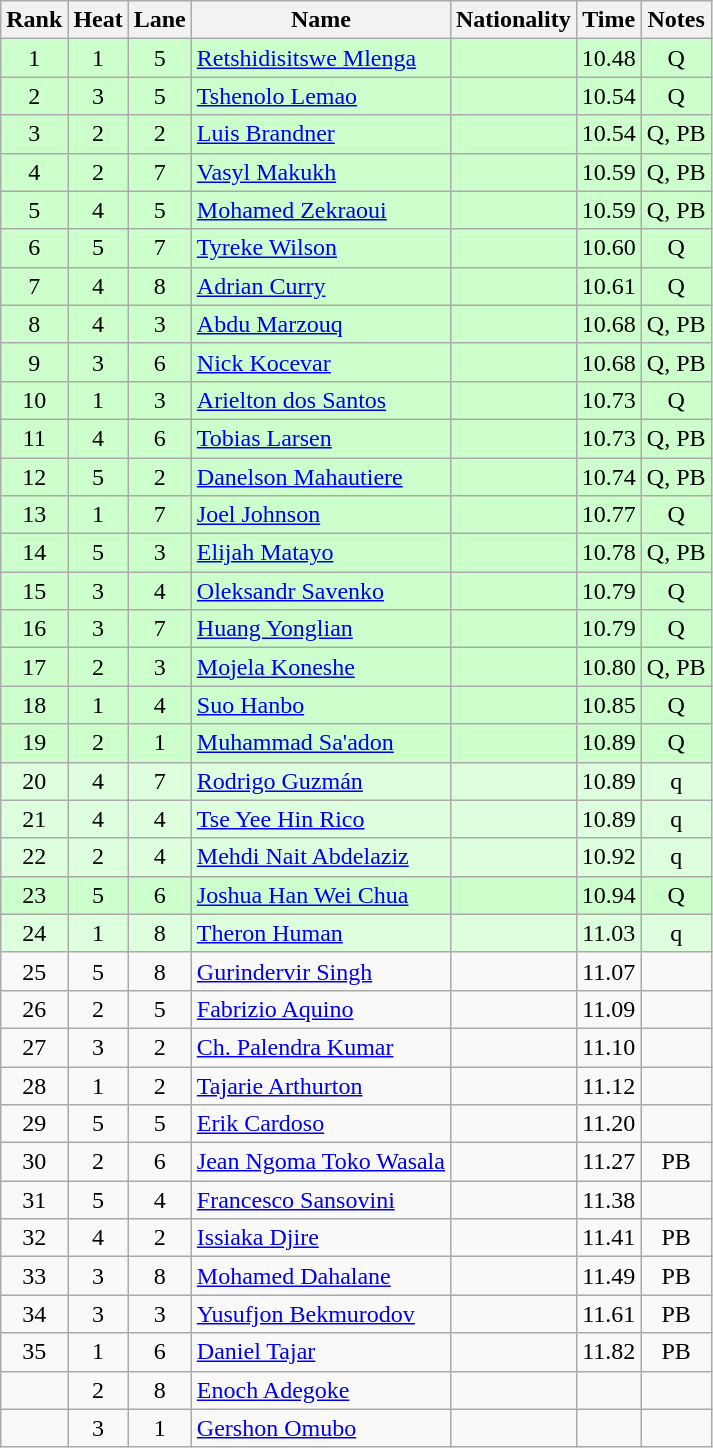<table class="wikitable sortable" style="text-align:center">
<tr>
<th>Rank</th>
<th>Heat</th>
<th>Lane</th>
<th>Name</th>
<th>Nationality</th>
<th>Time</th>
<th>Notes</th>
</tr>
<tr bgcolor=ccffcc>
<td>1</td>
<td>1</td>
<td>5</td>
<td align=left><a href='#'>Retshidisitswe Mlenga</a></td>
<td align=left></td>
<td>10.48</td>
<td>Q</td>
</tr>
<tr bgcolor=ccffcc>
<td>2</td>
<td>3</td>
<td>5</td>
<td align=left><a href='#'>Tshenolo Lemao</a></td>
<td align=left></td>
<td>10.54</td>
<td>Q</td>
</tr>
<tr bgcolor=ccffcc>
<td>3</td>
<td>2</td>
<td>2</td>
<td align=left><a href='#'>Luis Brandner</a></td>
<td align=left></td>
<td>10.54</td>
<td>Q, PB</td>
</tr>
<tr bgcolor=ccffcc>
<td>4</td>
<td>2</td>
<td>7</td>
<td align=left><a href='#'>Vasyl Makukh</a></td>
<td align=left></td>
<td>10.59</td>
<td>Q, PB</td>
</tr>
<tr bgcolor=ccffcc>
<td>5</td>
<td>4</td>
<td>5</td>
<td align=left><a href='#'>Mohamed Zekraoui</a></td>
<td align=left></td>
<td>10.59</td>
<td>Q, PB</td>
</tr>
<tr bgcolor=ccffcc>
<td>6</td>
<td>5</td>
<td>7</td>
<td align=left><a href='#'>Tyreke Wilson</a></td>
<td align=left></td>
<td>10.60</td>
<td>Q</td>
</tr>
<tr bgcolor=ccffcc>
<td>7</td>
<td>4</td>
<td>8</td>
<td align=left><a href='#'>Adrian Curry</a></td>
<td align=left></td>
<td>10.61</td>
<td>Q</td>
</tr>
<tr bgcolor=ccffcc>
<td>8</td>
<td>4</td>
<td>3</td>
<td align=left><a href='#'>Abdu Marzouq</a></td>
<td align=left></td>
<td>10.68</td>
<td>Q, PB</td>
</tr>
<tr bgcolor=ccffcc>
<td>9</td>
<td>3</td>
<td>6</td>
<td align=left><a href='#'>Nick Kocevar</a></td>
<td align=left></td>
<td>10.68</td>
<td>Q, PB</td>
</tr>
<tr bgcolor=ccffcc>
<td>10</td>
<td>1</td>
<td>3</td>
<td align=left><a href='#'>Arielton dos Santos</a></td>
<td align=left></td>
<td>10.73</td>
<td>Q</td>
</tr>
<tr bgcolor=ccffcc>
<td>11</td>
<td>4</td>
<td>6</td>
<td align=left><a href='#'>Tobias Larsen</a></td>
<td align=left></td>
<td>10.73</td>
<td>Q, PB</td>
</tr>
<tr bgcolor=ccffcc>
<td>12</td>
<td>5</td>
<td>2</td>
<td align=left><a href='#'>Danelson Mahautiere</a></td>
<td align=left></td>
<td>10.74</td>
<td>Q, PB</td>
</tr>
<tr bgcolor=ccffcc>
<td>13</td>
<td>1</td>
<td>7</td>
<td align=left><a href='#'>Joel Johnson</a></td>
<td align=left></td>
<td>10.77</td>
<td>Q</td>
</tr>
<tr bgcolor=ccffcc>
<td>14</td>
<td>5</td>
<td>3</td>
<td align=left><a href='#'>Elijah Matayo</a></td>
<td align=left></td>
<td>10.78</td>
<td>Q, PB</td>
</tr>
<tr bgcolor=ccffcc>
<td>15</td>
<td>3</td>
<td>4</td>
<td align=left><a href='#'>Oleksandr Savenko</a></td>
<td align=left></td>
<td>10.79</td>
<td>Q</td>
</tr>
<tr bgcolor=ccffcc>
<td>16</td>
<td>3</td>
<td>7</td>
<td align=left><a href='#'>Huang Yonglian</a></td>
<td align=left></td>
<td>10.79</td>
<td>Q</td>
</tr>
<tr bgcolor=ccffcc>
<td>17</td>
<td>2</td>
<td>3</td>
<td align=left><a href='#'>Mojela Koneshe</a></td>
<td align=left></td>
<td>10.80</td>
<td>Q, PB</td>
</tr>
<tr bgcolor=ccffcc>
<td>18</td>
<td>1</td>
<td>4</td>
<td align=left><a href='#'>Suo Hanbo</a></td>
<td align=left></td>
<td>10.85</td>
<td>Q</td>
</tr>
<tr bgcolor=ccffcc>
<td>19</td>
<td>2</td>
<td>1</td>
<td align=left><a href='#'>Muhammad Sa'adon</a></td>
<td align=left></td>
<td>10.89</td>
<td>Q</td>
</tr>
<tr bgcolor=ddffdd>
<td>20</td>
<td>4</td>
<td>7</td>
<td align=left><a href='#'>Rodrigo Guzmán</a></td>
<td align=left></td>
<td>10.89</td>
<td>q</td>
</tr>
<tr bgcolor=ddffdd>
<td>21</td>
<td>4</td>
<td>4</td>
<td align=left><a href='#'>Tse Yee Hin Rico</a></td>
<td align=left></td>
<td>10.89</td>
<td>q</td>
</tr>
<tr bgcolor=ddffdd>
<td>22</td>
<td>2</td>
<td>4</td>
<td align=left><a href='#'>Mehdi Nait Abdelaziz</a></td>
<td align=left></td>
<td>10.92</td>
<td>q</td>
</tr>
<tr bgcolor=ccffcc>
<td>23</td>
<td>5</td>
<td>6</td>
<td align=left><a href='#'>Joshua Han Wei Chua</a></td>
<td align=left></td>
<td>10.94</td>
<td>Q</td>
</tr>
<tr bgcolor=ddffdd>
<td>24</td>
<td>1</td>
<td>8</td>
<td align=left><a href='#'>Theron Human</a></td>
<td align=left></td>
<td>11.03</td>
<td>q</td>
</tr>
<tr>
<td>25</td>
<td>5</td>
<td>8</td>
<td align=left><a href='#'>Gurindervir Singh</a></td>
<td align=left></td>
<td>11.07</td>
<td></td>
</tr>
<tr>
<td>26</td>
<td>2</td>
<td>5</td>
<td align=left><a href='#'>Fabrizio Aquino</a></td>
<td align=left></td>
<td>11.09</td>
<td></td>
</tr>
<tr>
<td>27</td>
<td>3</td>
<td>2</td>
<td align=left><a href='#'>Ch. Palendra Kumar</a></td>
<td align=left></td>
<td>11.10</td>
<td></td>
</tr>
<tr>
<td>28</td>
<td>1</td>
<td>2</td>
<td align=left><a href='#'>Tajarie Arthurton</a></td>
<td align=left></td>
<td>11.12</td>
<td></td>
</tr>
<tr>
<td>29</td>
<td>5</td>
<td>5</td>
<td align=left><a href='#'>Erik Cardoso</a></td>
<td align=left></td>
<td>11.20</td>
<td></td>
</tr>
<tr>
<td>30</td>
<td>2</td>
<td>6</td>
<td align=left><a href='#'>Jean Ngoma Toko Wasala</a></td>
<td align=left></td>
<td>11.27</td>
<td>PB</td>
</tr>
<tr>
<td>31</td>
<td>5</td>
<td>4</td>
<td align=left><a href='#'>Francesco Sansovini</a></td>
<td align=left></td>
<td>11.38</td>
<td></td>
</tr>
<tr>
<td>32</td>
<td>4</td>
<td>2</td>
<td align=left><a href='#'>Issiaka Djire</a></td>
<td align=left></td>
<td>11.41</td>
<td>PB</td>
</tr>
<tr>
<td>33</td>
<td>3</td>
<td>8</td>
<td align=left><a href='#'>Mohamed Dahalane</a></td>
<td align=left></td>
<td>11.49</td>
<td>PB</td>
</tr>
<tr>
<td>34</td>
<td>3</td>
<td>3</td>
<td align=left><a href='#'>Yusufjon Bekmurodov</a></td>
<td align=left></td>
<td>11.61</td>
<td>PB</td>
</tr>
<tr>
<td>35</td>
<td>1</td>
<td>6</td>
<td align=left><a href='#'>Daniel Tajar</a></td>
<td align=left></td>
<td>11.82</td>
<td>PB</td>
</tr>
<tr>
<td></td>
<td>2</td>
<td>8</td>
<td align=left><a href='#'>Enoch Adegoke</a></td>
<td align=left></td>
<td></td>
<td></td>
</tr>
<tr>
<td></td>
<td>3</td>
<td>1</td>
<td align=left><a href='#'>Gershon Omubo</a></td>
<td align=left></td>
<td></td>
<td></td>
</tr>
</table>
